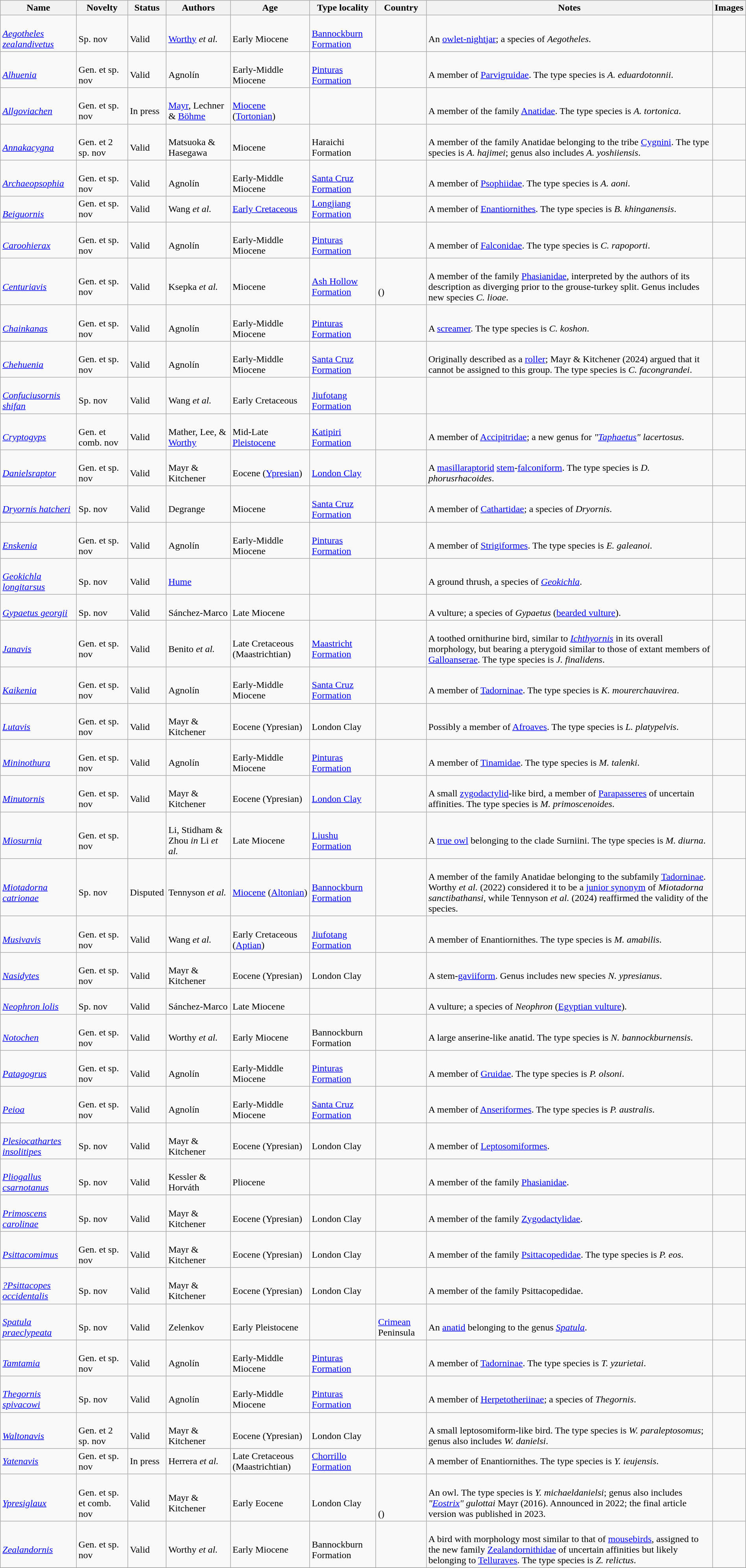<table class="wikitable sortable" width="100%" align="center">
<tr>
<th>Name</th>
<th>Novelty</th>
<th>Status</th>
<th>Authors</th>
<th>Age</th>
<th>Type locality</th>
<th>Country</th>
<th>Notes</th>
<th>Images</th>
</tr>
<tr>
<td><br><em><a href='#'>Aegotheles zealandivetus</a></em></td>
<td><br>Sp. nov</td>
<td><br>Valid</td>
<td><br><a href='#'>Worthy</a> <em>et al.</em></td>
<td><br>Early Miocene</td>
<td><br><a href='#'>Bannockburn Formation</a></td>
<td><br></td>
<td><br>An <a href='#'>owlet-nightjar</a>; a species of <em>Aegotheles</em>.</td>
<td></td>
</tr>
<tr>
<td><br><em><a href='#'>Alhuenia</a></em></td>
<td><br>Gen. et sp. nov</td>
<td><br>Valid</td>
<td><br>Agnolín</td>
<td><br>Early-Middle Miocene</td>
<td><br><a href='#'>Pinturas Formation</a></td>
<td><br></td>
<td><br>A member of <a href='#'>Parvigruidae</a>. The type species is <em>A. eduardotonnii</em>.</td>
<td></td>
</tr>
<tr>
<td><br><em><a href='#'>Allgoviachen</a></em></td>
<td><br>Gen. et sp. nov</td>
<td><br>In press</td>
<td><br><a href='#'>Mayr</a>, Lechner & <a href='#'>Böhme</a></td>
<td><br><a href='#'>Miocene</a> (<a href='#'>Tortonian</a>)</td>
<td></td>
<td><br></td>
<td><br>A member of the family <a href='#'>Anatidae</a>. The type species is <em>A. tortonica</em>.</td>
<td></td>
</tr>
<tr>
<td><br><em><a href='#'>Annakacygna</a></em></td>
<td><br>Gen. et 2 sp. nov</td>
<td><br>Valid</td>
<td><br>Matsuoka & Hasegawa</td>
<td><br>Miocene</td>
<td><br>Haraichi Formation</td>
<td><br></td>
<td><br>A member of the family Anatidae belonging to the tribe <a href='#'>Cygnini</a>. The type species is <em>A. hajimei</em>; genus also includes <em>A. yoshiiensis</em>.</td>
<td></td>
</tr>
<tr>
<td><br><em><a href='#'>Archaeopsophia</a></em></td>
<td><br>Gen. et sp. nov</td>
<td><br>Valid</td>
<td><br>Agnolín</td>
<td><br>Early-Middle Miocene</td>
<td><br><a href='#'>Santa Cruz Formation</a></td>
<td><br></td>
<td><br>A member of <a href='#'>Psophiidae</a>. The type species is <em>A. aoni</em>.</td>
<td></td>
</tr>
<tr>
<td><br><em><a href='#'>Beiguornis</a></em></td>
<td>Gen. et sp. nov</td>
<td>Valid</td>
<td>Wang <em>et al.</em></td>
<td><a href='#'>Early Cretaceous</a></td>
<td><a href='#'>Longjiang Formation</a></td>
<td></td>
<td>A member of <a href='#'>Enantiornithes</a>. The type species is <em>B. khinganensis</em>.</td>
<td></td>
</tr>
<tr>
<td><br><em><a href='#'>Caroohierax</a></em></td>
<td><br>Gen. et sp. nov</td>
<td><br>Valid</td>
<td><br>Agnolín</td>
<td><br>Early-Middle Miocene</td>
<td><br><a href='#'>Pinturas Formation</a></td>
<td><br></td>
<td><br>A member of <a href='#'>Falconidae</a>. The type species is <em>C. rapoporti</em>.</td>
<td></td>
</tr>
<tr>
<td><br><em><a href='#'>Centuriavis</a></em></td>
<td><br>Gen. et sp. nov</td>
<td><br>Valid</td>
<td><br>Ksepka <em>et al.</em></td>
<td><br>Miocene</td>
<td><br><a href='#'>Ash Hollow Formation</a></td>
<td><br><br>()</td>
<td><br>A member of the family <a href='#'>Phasianidae</a>, interpreted by the authors of its description as diverging prior to the grouse-turkey split. Genus includes new species <em>C. lioae</em>.</td>
<td></td>
</tr>
<tr>
<td><br><em><a href='#'>Chainkanas</a></em></td>
<td><br>Gen. et sp. nov</td>
<td><br>Valid</td>
<td><br>Agnolín</td>
<td><br>Early-Middle Miocene</td>
<td><br><a href='#'>Pinturas Formation</a></td>
<td><br></td>
<td><br>A <a href='#'>screamer</a>. The type species is <em>C. koshon</em>.</td>
<td></td>
</tr>
<tr>
<td><br><em><a href='#'>Chehuenia</a></em></td>
<td><br>Gen. et sp. nov</td>
<td><br>Valid</td>
<td><br>Agnolín</td>
<td><br>Early-Middle Miocene</td>
<td><br><a href='#'>Santa Cruz Formation</a></td>
<td><br></td>
<td><br>Originally described as a <a href='#'>roller</a>; Mayr & Kitchener (2024) argued that it cannot be assigned to this group. The type species is <em>C. facongrandei</em>.</td>
<td></td>
</tr>
<tr>
<td><br><em><a href='#'>Confuciusornis shifan</a></em></td>
<td><br>Sp. nov</td>
<td><br>Valid</td>
<td><br>Wang <em>et al.</em></td>
<td><br>Early Cretaceous</td>
<td><br><a href='#'>Jiufotang Formation</a></td>
<td><br></td>
<td></td>
<td></td>
</tr>
<tr>
<td><br><em><a href='#'>Cryptogyps</a></em></td>
<td><br>Gen. et comb. nov</td>
<td><br>Valid</td>
<td><br>Mather, Lee, & <a href='#'>Worthy</a></td>
<td><br>Mid-Late <a href='#'>Pleistocene</a></td>
<td><br><a href='#'>Katipiri Formation</a></td>
<td><br></td>
<td><br>A member of <a href='#'>Accipitridae</a>; a new genus for <em>"<a href='#'>Taphaetus</a>" lacertosus</em>.</td>
<td></td>
</tr>
<tr>
<td><br><em><a href='#'>Danielsraptor</a></em></td>
<td><br>Gen. et sp. nov</td>
<td><br>Valid</td>
<td><br>Mayr & Kitchener</td>
<td><br>Eocene (<a href='#'>Ypresian</a>)</td>
<td><br><a href='#'>London Clay</a></td>
<td><br></td>
<td><br>A <a href='#'>masillaraptorid</a> <a href='#'>stem</a>-<a href='#'>falconiform</a>. The type species is <em>D. phorusrhacoides</em>.</td>
<td></td>
</tr>
<tr>
<td><br><em><a href='#'>Dryornis hatcheri</a></em></td>
<td><br>Sp. nov</td>
<td><br>Valid</td>
<td><br>Degrange</td>
<td><br>Miocene</td>
<td><br><a href='#'>Santa Cruz Formation</a></td>
<td><br></td>
<td><br>A member of <a href='#'>Cathartidae</a>; a species of <em>Dryornis</em>.</td>
<td></td>
</tr>
<tr>
<td><br><em><a href='#'>Enskenia</a></em></td>
<td><br>Gen. et sp. nov</td>
<td><br>Valid</td>
<td><br>Agnolín</td>
<td><br>Early-Middle Miocene</td>
<td><br><a href='#'>Pinturas Formation</a></td>
<td><br></td>
<td><br>A member of <a href='#'>Strigiformes</a>. The type species is <em>E. galeanoi</em>.</td>
<td></td>
</tr>
<tr>
<td><br><em><a href='#'>Geokichla longitarsus</a></em></td>
<td><br>Sp. nov</td>
<td><br>Valid</td>
<td><br><a href='#'>Hume</a></td>
<td></td>
<td></td>
<td><br></td>
<td><br>A ground thrush, a species of <em><a href='#'>Geokichla</a></em>.</td>
<td></td>
</tr>
<tr>
<td><br><em><a href='#'>Gypaetus georgii</a></em></td>
<td><br>Sp. nov</td>
<td><br>Valid</td>
<td><br>Sánchez-Marco</td>
<td><br>Late Miocene</td>
<td></td>
<td><br></td>
<td><br>A vulture; a species of <em>Gypaetus</em> (<a href='#'>bearded vulture</a>).</td>
<td></td>
</tr>
<tr>
<td><br><em><a href='#'>Janavis</a></em></td>
<td><br>Gen. et sp. nov</td>
<td><br>Valid</td>
<td><br>Benito <em>et al.</em></td>
<td><br>Late Cretaceous (Maastrichtian)</td>
<td><br><a href='#'>Maastricht Formation</a></td>
<td><br></td>
<td><br>A toothed ornithurine bird, similar to <em><a href='#'>Ichthyornis</a></em> in its overall morphology, but bearing a pterygoid similar to those of extant members of <a href='#'>Galloanserae</a>. The type species is <em>J. finalidens</em>.</td>
<td></td>
</tr>
<tr>
<td><br><em><a href='#'>Kaikenia</a></em></td>
<td><br>Gen. et sp. nov</td>
<td><br>Valid</td>
<td><br>Agnolín</td>
<td><br>Early-Middle Miocene</td>
<td><br><a href='#'>Santa Cruz Formation</a></td>
<td><br></td>
<td><br>A member of <a href='#'>Tadorninae</a>. The type species is <em>K. mourerchauvirea</em>.</td>
<td></td>
</tr>
<tr>
<td><br><em><a href='#'>Lutavis</a></em></td>
<td><br>Gen. et sp. nov</td>
<td><br>Valid</td>
<td><br>Mayr & Kitchener</td>
<td><br>Eocene (Ypresian)</td>
<td><br>London Clay</td>
<td><br></td>
<td><br>Possibly a member of <a href='#'>Afroaves</a>. The type species is <em>L. platypelvis</em>.</td>
<td></td>
</tr>
<tr>
<td><br><em><a href='#'>Mininothura</a></em></td>
<td><br>Gen. et sp. nov</td>
<td><br>Valid</td>
<td><br>Agnolín</td>
<td><br>Early-Middle Miocene</td>
<td><br><a href='#'>Pinturas Formation</a></td>
<td><br></td>
<td><br>A member of <a href='#'>Tinamidae</a>. The type species is <em>M. talenki</em>.</td>
<td></td>
</tr>
<tr>
<td><br><em><a href='#'>Minutornis</a></em></td>
<td><br>Gen. et sp. nov</td>
<td><br>Valid</td>
<td><br>Mayr & Kitchener</td>
<td><br>Eocene (Ypresian)</td>
<td><br><a href='#'>London Clay</a></td>
<td><br></td>
<td><br>A small <a href='#'>zygodactylid</a>-like bird, a member of <a href='#'>Parapasseres</a> of uncertain affinities. The type species is <em>M. primoscenoides</em>.</td>
<td></td>
</tr>
<tr>
<td><br><em><a href='#'>Miosurnia</a></em></td>
<td><br>Gen. et sp. nov</td>
<td></td>
<td><br>Li, Stidham & Zhou <em>in</em> Li <em>et al.</em></td>
<td><br>Late Miocene</td>
<td><br><a href='#'>Liushu Formation</a></td>
<td><br></td>
<td><br>A <a href='#'>true owl</a> belonging to the clade Surniini. The type species is <em>M. diurna</em>.</td>
<td></td>
</tr>
<tr>
<td><br><em><a href='#'>Miotadorna catrionae</a></em></td>
<td><br>Sp. nov</td>
<td><br>Disputed</td>
<td><br>Tennyson <em>et al.</em></td>
<td><br><a href='#'>Miocene</a> (<a href='#'>Altonian</a>)</td>
<td><br><a href='#'>Bannockburn Formation</a></td>
<td><br></td>
<td><br>A member of the family Anatidae belonging to the subfamily <a href='#'>Tadorninae</a>. Worthy <em>et al.</em> (2022) considered it to be a <a href='#'>junior synonym</a> of <em>Miotadorna sanctibathansi</em>, while Tennyson <em>et al.</em> (2024) reaffirmed the validity of the species.</td>
<td></td>
</tr>
<tr>
<td><br><em><a href='#'>Musivavis</a></em></td>
<td><br>Gen. et sp. nov</td>
<td><br>Valid</td>
<td><br>Wang <em>et al.</em></td>
<td><br>Early Cretaceous (<a href='#'>Aptian</a>)</td>
<td><br><a href='#'>Jiufotang Formation</a></td>
<td><br></td>
<td><br>A member of Enantiornithes. The type species is <em>M. amabilis</em>.</td>
<td></td>
</tr>
<tr>
<td><br><em><a href='#'>Nasidytes</a></em></td>
<td><br>Gen. et sp. nov</td>
<td><br>Valid</td>
<td><br>Mayr & Kitchener</td>
<td><br>Eocene (Ypresian)</td>
<td><br>London Clay</td>
<td><br></td>
<td><br>A stem-<a href='#'>gaviiform</a>. Genus includes new species <em>N. ypresianus</em>.</td>
<td></td>
</tr>
<tr>
<td><br><em><a href='#'>Neophron lolis</a></em></td>
<td><br>Sp. nov</td>
<td><br>Valid</td>
<td><br>Sánchez-Marco</td>
<td><br>Late Miocene</td>
<td></td>
<td><br></td>
<td><br>A vulture; a species of <em>Neophron</em> (<a href='#'>Egyptian vulture</a>).</td>
<td></td>
</tr>
<tr>
<td><br><em><a href='#'>Notochen</a></em></td>
<td><br>Gen. et sp. nov</td>
<td><br>Valid</td>
<td><br>Worthy <em>et al.</em></td>
<td><br>Early Miocene</td>
<td><br>Bannockburn Formation</td>
<td><br></td>
<td><br>A large anserine-like anatid. The type species is <em>N. bannockburnensis</em>.</td>
<td></td>
</tr>
<tr>
<td><br><em><a href='#'>Patagogrus</a></em></td>
<td><br>Gen. et sp. nov</td>
<td><br>Valid</td>
<td><br>Agnolín</td>
<td><br>Early-Middle Miocene</td>
<td><br><a href='#'>Pinturas Formation</a></td>
<td><br></td>
<td><br>A member of <a href='#'>Gruidae</a>. The type species is <em>P. olsoni</em>.</td>
<td></td>
</tr>
<tr>
<td><br><em><a href='#'>Peioa</a></em></td>
<td><br>Gen. et sp. nov</td>
<td><br>Valid</td>
<td><br>Agnolín</td>
<td><br>Early-Middle Miocene</td>
<td><br><a href='#'>Santa Cruz Formation</a></td>
<td><br></td>
<td><br>A member of <a href='#'>Anseriformes</a>. The type species is <em>P. australis</em>.</td>
<td></td>
</tr>
<tr>
<td><br><em><a href='#'>Plesiocathartes insolitipes</a></em></td>
<td><br>Sp. nov</td>
<td><br>Valid</td>
<td><br>Mayr & Kitchener</td>
<td><br>Eocene (Ypresian)</td>
<td><br>London Clay</td>
<td><br></td>
<td><br>A member of <a href='#'>Leptosomiformes</a>.</td>
<td></td>
</tr>
<tr>
<td><br><em><a href='#'>Pliogallus csarnotanus</a></em></td>
<td><br>Sp. nov</td>
<td><br>Valid</td>
<td><br>Kessler & Horváth</td>
<td><br>Pliocene</td>
<td></td>
<td><br></td>
<td><br>A member of the family <a href='#'>Phasianidae</a>.</td>
<td></td>
</tr>
<tr>
<td><br><em><a href='#'>Primoscens carolinae</a></em></td>
<td><br>Sp. nov</td>
<td><br>Valid</td>
<td><br>Mayr & Kitchener</td>
<td><br>Eocene (Ypresian)</td>
<td><br>London Clay</td>
<td><br></td>
<td><br>A member of the family <a href='#'>Zygodactylidae</a>.</td>
<td></td>
</tr>
<tr>
<td><br><em><a href='#'>Psittacomimus</a></em></td>
<td><br>Gen. et sp. nov</td>
<td><br>Valid</td>
<td><br>Mayr & Kitchener</td>
<td><br>Eocene (Ypresian)</td>
<td><br>London Clay</td>
<td><br></td>
<td><br>A member of the family <a href='#'>Psittacopedidae</a>. The type species is <em>P. eos</em>.</td>
<td></td>
</tr>
<tr>
<td><br><em><a href='#'>?Psittacopes occidentalis</a></em></td>
<td><br>Sp. nov</td>
<td><br>Valid</td>
<td><br>Mayr & Kitchener</td>
<td><br>Eocene (Ypresian)</td>
<td><br>London Clay</td>
<td><br></td>
<td><br>A member of the family Psittacopedidae.</td>
<td></td>
</tr>
<tr>
<td><br><em><a href='#'>Spatula praeclypeata</a></em></td>
<td><br>Sp. nov</td>
<td><br>Valid</td>
<td><br>Zelenkov</td>
<td><br>Early Pleistocene</td>
<td></td>
<td><br><a href='#'>Crimean</a> Peninsula</td>
<td><br>An <a href='#'>anatid</a> belonging to the genus <em><a href='#'>Spatula</a></em>.</td>
<td></td>
</tr>
<tr>
<td><br><em><a href='#'>Tamtamia</a></em></td>
<td><br>Gen. et sp. nov</td>
<td><br>Valid</td>
<td><br>Agnolín</td>
<td><br>Early-Middle Miocene</td>
<td><br><a href='#'>Pinturas Formation</a></td>
<td><br></td>
<td><br>A member of <a href='#'>Tadorninae</a>. The type species is <em>T. yzurietai</em>.</td>
<td></td>
</tr>
<tr>
<td><br><em><a href='#'>Thegornis spivacowi</a></em></td>
<td><br>Sp. nov</td>
<td><br>Valid</td>
<td><br>Agnolín</td>
<td><br>Early-Middle Miocene</td>
<td><br><a href='#'>Pinturas Formation</a></td>
<td><br></td>
<td><br>A member of <a href='#'>Herpetotheriinae</a>; a species of <em>Thegornis</em>.</td>
<td></td>
</tr>
<tr>
<td><br><em><a href='#'>Waltonavis</a></em></td>
<td><br>Gen. et 2 sp. nov</td>
<td><br>Valid</td>
<td><br>Mayr & Kitchener</td>
<td><br>Eocene (Ypresian)</td>
<td><br>London Clay</td>
<td><br></td>
<td><br>A small leptosomiform-like bird. The type species is <em>W. paraleptosomus</em>; genus also includes <em>W. danielsi</em>.</td>
<td></td>
</tr>
<tr>
<td><em><a href='#'>Yatenavis</a></em></td>
<td>Gen. et sp. nov</td>
<td>In press</td>
<td>Herrera <em>et al.</em></td>
<td>Late Cretaceous (Maastrichtian)</td>
<td><a href='#'>Chorrillo Formation</a></td>
<td></td>
<td>A member of Enantiornithes. The type species is <em>Y. ieujensis</em>.</td>
<td></td>
</tr>
<tr>
<td><br><em><a href='#'>Ypresiglaux</a></em></td>
<td><br>Gen. et sp. et comb. nov</td>
<td><br>Valid</td>
<td><br>Mayr & Kitchener</td>
<td><br>Early Eocene</td>
<td><br>London Clay</td>
<td><br><br>
<br>()</td>
<td><br>An owl. The type species is <em>Y. michaeldanielsi</em>; genus also includes <em>"<a href='#'>Eostrix</a>" gulottai</em> Mayr (2016). Announced in 2022; the final article version was published in 2023.</td>
<td></td>
</tr>
<tr>
<td><br><em><a href='#'>Zealandornis</a></em></td>
<td><br>Gen. et sp. nov</td>
<td><br>Valid</td>
<td><br>Worthy <em>et al.</em></td>
<td><br>Early Miocene</td>
<td><br>Bannockburn Formation</td>
<td><br></td>
<td><br>A bird with morphology most similar to that of <a href='#'>mousebirds</a>, assigned to the new family <a href='#'>Zealandornithidae</a> of uncertain affinities but likely belonging to <a href='#'>Telluraves</a>. The type species is <em>Z. relictus</em>.</td>
<td></td>
</tr>
<tr>
</tr>
</table>
